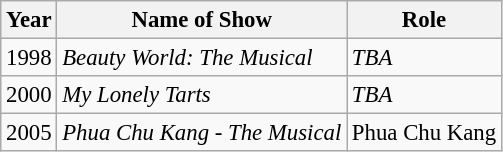<table class="wikitable" style="font-size: 95%;">
<tr>
<th>Year</th>
<th>Name of Show</th>
<th>Role</th>
</tr>
<tr>
<td>1998</td>
<td><em>Beauty World: The Musical</em></td>
<td><em>TBA</em></td>
</tr>
<tr>
<td>2000</td>
<td><em>My Lonely Tarts</em></td>
<td><em>TBA</em></td>
</tr>
<tr>
<td>2005</td>
<td><em>Phua Chu Kang - The Musical</em></td>
<td>Phua Chu Kang</td>
</tr>
</table>
